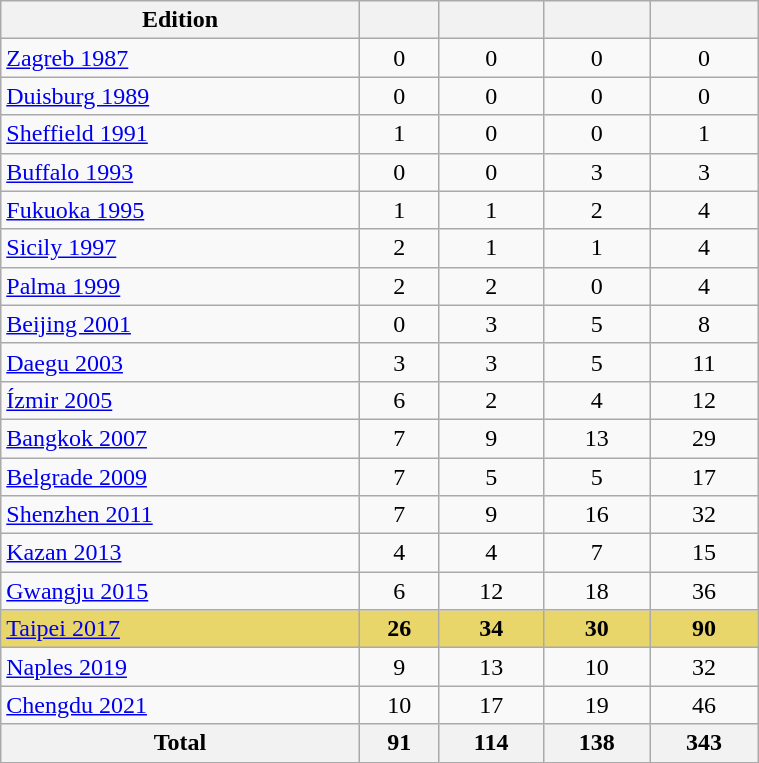<table class="wikitable" width="40%" style="font-size:100%; text-align:center;">
<tr>
<th>Edition</th>
<th></th>
<th></th>
<th></th>
<th></th>
</tr>
<tr>
<td align="left"> <a href='#'>Zagreb 1987</a></td>
<td>0</td>
<td>0</td>
<td>0</td>
<td>0</td>
</tr>
<tr>
<td align="left"> <a href='#'>Duisburg 1989</a></td>
<td>0</td>
<td>0</td>
<td>0</td>
<td>0</td>
</tr>
<tr>
<td align="left"> <a href='#'>Sheffield 1991</a></td>
<td>1</td>
<td>0</td>
<td>0</td>
<td>1</td>
</tr>
<tr>
<td align="left"> <a href='#'>Buffalo 1993</a></td>
<td>0</td>
<td>0</td>
<td>3</td>
<td>3</td>
</tr>
<tr>
<td align="left"> <a href='#'>Fukuoka 1995</a></td>
<td>1</td>
<td>1</td>
<td>2</td>
<td>4</td>
</tr>
<tr>
<td align="left"> <a href='#'>Sicily 1997</a></td>
<td>2</td>
<td>1</td>
<td>1</td>
<td>4</td>
</tr>
<tr>
<td align="left"> <a href='#'>Palma 1999</a></td>
<td>2</td>
<td>2</td>
<td>0</td>
<td>4</td>
</tr>
<tr>
<td align="left"> <a href='#'>Beijing 2001</a></td>
<td>0</td>
<td>3</td>
<td>5</td>
<td>8</td>
</tr>
<tr>
<td align="left"> <a href='#'>Daegu 2003</a></td>
<td>3</td>
<td>3</td>
<td>5</td>
<td>11</td>
</tr>
<tr>
<td align="left"> <a href='#'>Ízmir 2005</a></td>
<td>6</td>
<td>2</td>
<td>4</td>
<td>12</td>
</tr>
<tr>
<td align="left"> <a href='#'>Bangkok 2007</a></td>
<td>7</td>
<td>9</td>
<td>13</td>
<td>29</td>
</tr>
<tr>
<td align="left"> <a href='#'>Belgrade 2009</a></td>
<td>7</td>
<td>5</td>
<td>5</td>
<td>17</td>
</tr>
<tr>
<td align="left"> <a href='#'>Shenzhen 2011</a></td>
<td>7</td>
<td>9</td>
<td>16</td>
<td>32</td>
</tr>
<tr>
<td align="left"> <a href='#'>Kazan 2013</a></td>
<td>4</td>
<td>4</td>
<td>7</td>
<td>15</td>
</tr>
<tr>
<td align="left"> <a href='#'>Gwangju 2015</a></td>
<td>6</td>
<td>12</td>
<td>18</td>
<td>36</td>
</tr>
<tr bgcolor="E9D66B">
<td align="left"> <a href='#'>Taipei 2017</a></td>
<td><strong>26</strong></td>
<td><strong>34</strong></td>
<td><strong>30</strong></td>
<td><strong>90</strong></td>
</tr>
<tr>
<td align="left"> <a href='#'>Naples 2019</a></td>
<td>9</td>
<td>13</td>
<td>10</td>
<td>32</td>
</tr>
<tr>
<td align="left"> <a href='#'>Chengdu 2021</a></td>
<td>10</td>
<td>17</td>
<td>19</td>
<td>46</td>
</tr>
<tr>
<th>Total</th>
<th>91</th>
<th>114</th>
<th>138</th>
<th>343</th>
</tr>
</table>
